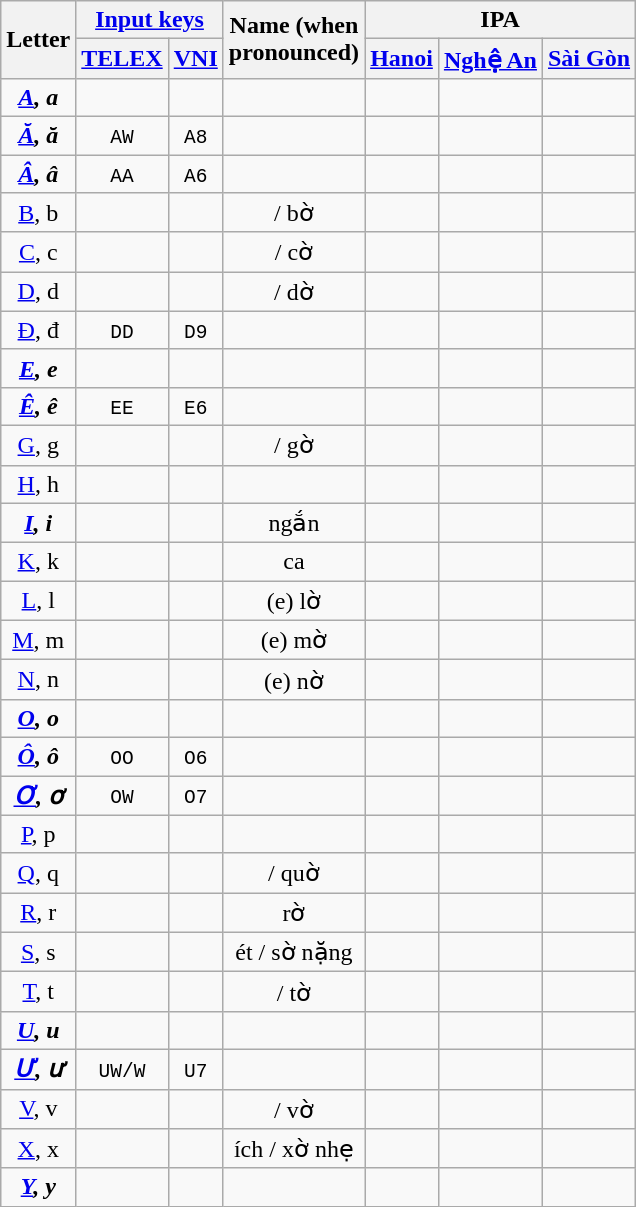<table class="wikitable" style="text-align:center">
<tr>
<th rowspan="2" scope="col">Letter</th>
<th colspan="2"><a href='#'>Input keys</a></th>
<th rowspan="2">Name (when<br>pronounced)</th>
<th colspan="3">IPA</th>
</tr>
<tr>
<th><a href='#'>TELEX</a></th>
<th><a href='#'>VNI</a></th>
<th><a href='#'>Hanoi</a></th>
<th><a href='#'>Nghệ An</a></th>
<th><a href='#'>Sài Gòn</a></th>
</tr>
<tr>
<td><strong><em><a href='#'>A</a>, a</em></strong></td>
<td></td>
<td></td>
<td></td>
<td></td>
<td></td>
<td></td>
</tr>
<tr>
<td><strong><em><a href='#'>Ă</a>, ă</em></strong></td>
<td><code>AW</code></td>
<td><code>A8</code></td>
<td></td>
<td></td>
<td></td>
<td></td>
</tr>
<tr>
<td><strong><em><a href='#'>Â</a>, â</em></strong></td>
<td><code>AA</code></td>
<td><code>A6</code></td>
<td></td>
<td colspan="1"></td>
<td></td>
<td></td>
</tr>
<tr>
<td><a href='#'>B</a>, b</td>
<td></td>
<td></td>
<td> / bờ</td>
<td colspan="1"></td>
<td></td>
<td></td>
</tr>
<tr>
<td><a href='#'>C</a>, c</td>
<td></td>
<td></td>
<td> / cờ</td>
<td></td>
<td></td>
<td></td>
</tr>
<tr>
<td><a href='#'>D</a>, d</td>
<td></td>
<td></td>
<td> / dờ</td>
<td></td>
<td></td>
<td></td>
</tr>
<tr>
<td><a href='#'>Đ</a>, đ</td>
<td><code>DD</code></td>
<td><code>D9</code></td>
<td></td>
<td></td>
<td></td>
<td></td>
</tr>
<tr>
<td><strong><em><a href='#'>E</a>, e</em></strong></td>
<td></td>
<td></td>
<td></td>
<td></td>
<td></td>
<td></td>
</tr>
<tr>
<td><strong><em><a href='#'>Ê</a>, ê</em></strong></td>
<td><code>EE</code></td>
<td><code>E6</code></td>
<td></td>
<td></td>
<td></td>
<td></td>
</tr>
<tr>
<td><a href='#'>G</a>, g</td>
<td></td>
<td></td>
<td> / gờ</td>
<td></td>
<td></td>
<td></td>
</tr>
<tr>
<td><a href='#'>H</a>, h</td>
<td></td>
<td></td>
<td></td>
<td colspan="1"></td>
<td></td>
<td></td>
</tr>
<tr>
<td><strong><em><a href='#'>I</a>, i</em></strong></td>
<td></td>
<td></td>
<td> ngắn</td>
<td></td>
<td></td>
<td></td>
</tr>
<tr>
<td><a href='#'>K</a>, k</td>
<td></td>
<td></td>
<td>ca</td>
<td></td>
<td></td>
<td></td>
</tr>
<tr>
<td><a href='#'>L</a>, l</td>
<td></td>
<td></td>
<td>(e) lờ</td>
<td></td>
<td></td>
<td></td>
</tr>
<tr>
<td><a href='#'>M</a>, m</td>
<td></td>
<td></td>
<td>(e) mờ</td>
<td></td>
<td></td>
<td></td>
</tr>
<tr>
<td><a href='#'>N</a>, n</td>
<td></td>
<td></td>
<td>(e) nờ</td>
<td></td>
<td></td>
<td></td>
</tr>
<tr>
<td><strong><em><a href='#'>O</a>, o</em></strong></td>
<td></td>
<td></td>
<td></td>
<td></td>
<td></td>
<td></td>
</tr>
<tr>
<td><strong><em><a href='#'>Ô</a>, ô</em></strong></td>
<td><code>OO</code></td>
<td><code>O6</code></td>
<td></td>
<td></td>
<td></td>
<td></td>
</tr>
<tr>
<td><strong><em><a href='#'>Ơ</a>, ơ</em></strong></td>
<td><code>OW</code></td>
<td><code>O7</code></td>
<td></td>
<td></td>
<td></td>
<td></td>
</tr>
<tr>
<td><a href='#'>P</a>, p</td>
<td></td>
<td></td>
<td></td>
<td></td>
<td></td>
<td></td>
</tr>
<tr>
<td><a href='#'>Q</a>, q</td>
<td></td>
<td></td>
<td> / quờ</td>
<td colspan="1"></td>
<td></td>
<td></td>
</tr>
<tr>
<td><a href='#'>R</a>, r</td>
<td></td>
<td></td>
<td>rờ</td>
<td></td>
<td></td>
<td></td>
</tr>
<tr>
<td><a href='#'>S</a>, s</td>
<td></td>
<td></td>
<td>ét / sờ nặng</td>
<td></td>
<td></td>
<td></td>
</tr>
<tr>
<td><a href='#'>T</a>, t</td>
<td></td>
<td></td>
<td> / tờ</td>
<td></td>
<td></td>
<td></td>
</tr>
<tr>
<td><strong><em><a href='#'>U</a>, u</em></strong></td>
<td></td>
<td></td>
<td></td>
<td></td>
<td></td>
<td></td>
</tr>
<tr>
<td><strong><em><a href='#'>Ư</a>, ư</em></strong></td>
<td><code>UW/W</code></td>
<td><code>U7</code></td>
<td></td>
<td></td>
<td></td>
<td></td>
</tr>
<tr>
<td><a href='#'>V</a>, v</td>
<td></td>
<td></td>
<td> / vờ</td>
<td></td>
<td></td>
<td></td>
</tr>
<tr>
<td><a href='#'>X</a>, x</td>
<td></td>
<td></td>
<td>ích / xờ nhẹ</td>
<td></td>
<td></td>
<td></td>
</tr>
<tr>
<td><strong><em><a href='#'>Y</a>, y</em></strong></td>
<td></td>
<td></td>
<td></td>
<td></td>
<td></td>
<td></td>
</tr>
</table>
